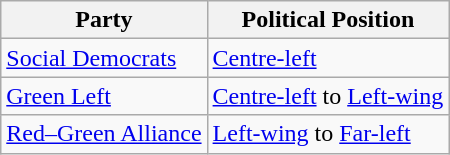<table class="wikitable mw-collapsible mw-collapsed">
<tr>
<th>Party</th>
<th>Political Position</th>
</tr>
<tr>
<td><a href='#'>Social Democrats</a></td>
<td><a href='#'>Centre-left</a></td>
</tr>
<tr>
<td><a href='#'>Green Left</a></td>
<td><a href='#'>Centre-left</a> to <a href='#'>Left-wing</a></td>
</tr>
<tr>
<td><a href='#'>Red–Green Alliance</a></td>
<td><a href='#'>Left-wing</a> to <a href='#'>Far-left</a></td>
</tr>
</table>
